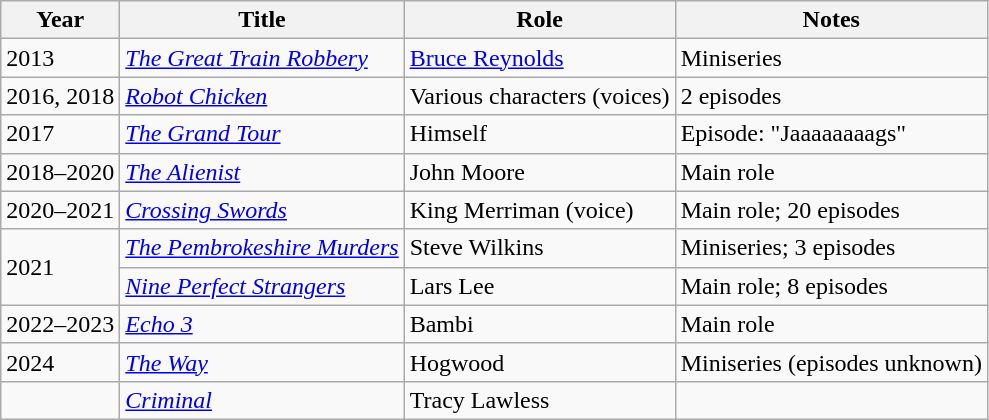<table class="wikitable sortable">
<tr>
<th>Year</th>
<th>Title</th>
<th>Role</th>
<th class="unsortable">Notes</th>
</tr>
<tr>
<td>2013</td>
<td><em><a href='#'>The Great Train Robbery</a></em></td>
<td><a href='#'>Bruce Reynolds</a></td>
<td>Miniseries</td>
</tr>
<tr>
<td>2016, 2018</td>
<td><em><a href='#'>Robot Chicken</a></em></td>
<td>Various characters (voices)</td>
<td>2 episodes</td>
</tr>
<tr>
<td>2017</td>
<td><em><a href='#'>The Grand Tour</a></em></td>
<td>Himself</td>
<td>Episode: "Jaaaaaaaags"</td>
</tr>
<tr>
<td>2018–2020</td>
<td><em><a href='#'>The Alienist</a></em></td>
<td>John Moore</td>
<td>Main role</td>
</tr>
<tr>
<td>2020–2021</td>
<td><em><a href='#'>Crossing Swords</a></em></td>
<td>King Merriman (voice)</td>
<td>Main role; 20 episodes</td>
</tr>
<tr>
<td rowspan=2>2021</td>
<td><em><a href='#'>The Pembrokeshire Murders</a></em></td>
<td>Steve Wilkins</td>
<td>Miniseries; 3 episodes</td>
</tr>
<tr>
<td><em><a href='#'>Nine Perfect Strangers</a></em></td>
<td>Lars Lee</td>
<td>Main role; 8 episodes</td>
</tr>
<tr>
<td>2022–2023</td>
<td><em><a href='#'>Echo 3</a></em></td>
<td>Bambi</td>
<td>Main role</td>
</tr>
<tr>
<td>2024</td>
<td><em><a href='#'>The Way</a></em></td>
<td>Hogwood</td>
<td>Miniseries (episodes unknown)</td>
</tr>
<tr>
<td></td>
<td><em><a href='#'>Criminal</a></em></td>
<td>Tracy Lawless</td>
<td></td>
</tr>
</table>
